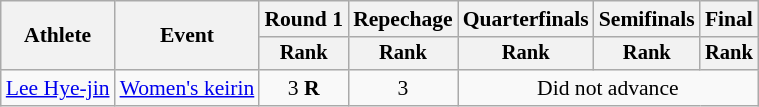<table class="wikitable" style="font-size:90%; text-align:center">
<tr>
<th rowspan="2">Athlete</th>
<th rowspan="2">Event</th>
<th>Round 1</th>
<th>Repechage</th>
<th>Quarterfinals</th>
<th>Semifinals</th>
<th>Final</th>
</tr>
<tr style="font-size:95%">
<th>Rank</th>
<th>Rank</th>
<th>Rank</th>
<th>Rank</th>
<th>Rank</th>
</tr>
<tr>
<td style="text-align:left"><a href='#'>Lee Hye-jin</a></td>
<td style="text-align:left"><a href='#'>Women's keirin</a></td>
<td>3 <strong>R</strong></td>
<td>3</td>
<td colspan="3">Did not advance</td>
</tr>
</table>
